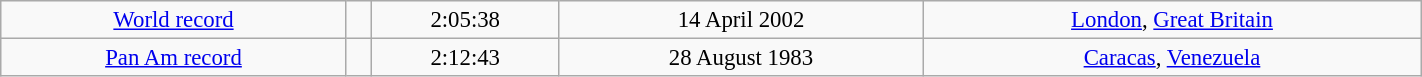<table class="wikitable" style=" text-align:center; font-size:95%;" width="75%">
<tr>
<td><a href='#'>World record</a></td>
<td></td>
<td>2:05:38</td>
<td>14 April 2002</td>
<td> <a href='#'>London</a>, <a href='#'>Great Britain</a></td>
</tr>
<tr>
<td><a href='#'>Pan Am record</a></td>
<td></td>
<td>2:12:43</td>
<td>28 August 1983</td>
<td> <a href='#'>Caracas</a>, <a href='#'>Venezuela</a></td>
</tr>
</table>
